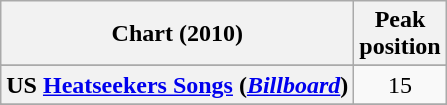<table class="wikitable sortable plainrowheaders" style="text-align:center;">
<tr>
<th scope="col">Chart (2010)</th>
<th scope="col">Peak<br>position</th>
</tr>
<tr>
</tr>
<tr>
</tr>
<tr>
<th scope="row">US <a href='#'>Heatseekers Songs</a> (<em><a href='#'>Billboard</a></em>)</th>
<td>15</td>
</tr>
<tr>
</tr>
<tr>
</tr>
</table>
